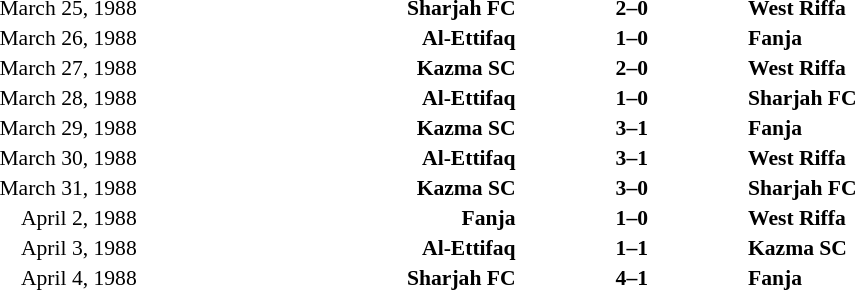<table width=100% cellspacing=1>
<tr>
<th width=10%></th>
<th width=20%></th>
<th width=12%></th>
<th width=20%></th>
<th></th>
</tr>
<tr>
</tr>
<tr style=font-size:90%>
<td align=right>March 25, 1988</td>
<td align=right><strong>Sharjah FC</strong></td>
<td align=center><strong>2–0</strong></td>
<td><strong>West Riffa</strong></td>
</tr>
<tr style=font-size:90%>
<td align=right>March 26, 1988</td>
<td align=right><strong>Al-Ettifaq</strong></td>
<td align=center><strong>1–0</strong></td>
<td><strong>Fanja</strong></td>
</tr>
<tr style=font-size:90%>
<td align=right>March 27, 1988</td>
<td align=right><strong>Kazma SC</strong></td>
<td align=center><strong>2–0</strong></td>
<td><strong>West Riffa</strong></td>
</tr>
<tr style=font-size:90%>
<td align=right>March 28, 1988</td>
<td align=right><strong>Al-Ettifaq</strong></td>
<td align=center><strong>1–0</strong></td>
<td><strong>Sharjah FC</strong></td>
</tr>
<tr style=font-size:90%>
<td align=right>March 29, 1988</td>
<td align=right><strong>Kazma SC</strong></td>
<td align=center><strong>3–1</strong></td>
<td><strong>Fanja</strong></td>
</tr>
<tr style=font-size:90%>
<td align=right>March 30, 1988</td>
<td align=right><strong>Al-Ettifaq</strong></td>
<td align=center><strong>3–1</strong></td>
<td><strong>West Riffa</strong></td>
</tr>
<tr style=font-size:90%>
<td align=right>March 31, 1988</td>
<td align=right><strong>Kazma SC</strong></td>
<td align=center><strong>3–0</strong></td>
<td><strong>Sharjah FC</strong></td>
</tr>
<tr style=font-size:90%>
<td align=right>April 2, 1988</td>
<td align=right><strong>Fanja</strong></td>
<td align=center><strong>1–0</strong></td>
<td><strong>West Riffa</strong></td>
</tr>
<tr style=font-size:90%>
<td align=right>April 3, 1988</td>
<td align=right><strong>Al-Ettifaq</strong></td>
<td align=center><strong>1–1</strong></td>
<td><strong>Kazma SC</strong></td>
</tr>
<tr style=font-size:90%>
<td align=right>April 4, 1988</td>
<td align=right><strong>Sharjah FC</strong></td>
<td align=center><strong>4–1</strong></td>
<td><strong>Fanja</strong></td>
</tr>
</table>
